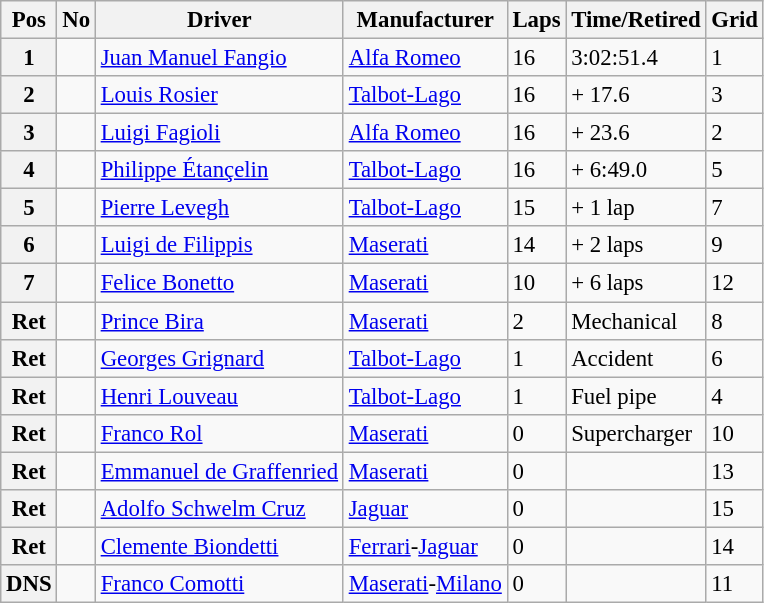<table class="wikitable" style="font-size: 95%;">
<tr>
<th>Pos</th>
<th>No</th>
<th>Driver</th>
<th>Manufacturer</th>
<th>Laps</th>
<th>Time/Retired</th>
<th>Grid</th>
</tr>
<tr>
<th>1</th>
<td></td>
<td> <a href='#'>Juan Manuel Fangio</a></td>
<td><a href='#'>Alfa Romeo</a></td>
<td>16</td>
<td>3:02:51.4</td>
<td>1</td>
</tr>
<tr>
<th>2</th>
<td></td>
<td> <a href='#'>Louis Rosier</a></td>
<td><a href='#'>Talbot-Lago</a></td>
<td>16</td>
<td>+ 17.6</td>
<td>3</td>
</tr>
<tr>
<th>3</th>
<td></td>
<td> <a href='#'>Luigi Fagioli</a></td>
<td><a href='#'>Alfa Romeo</a></td>
<td>16</td>
<td>+ 23.6</td>
<td>2</td>
</tr>
<tr>
<th>4</th>
<td></td>
<td> <a href='#'>Philippe Étançelin</a></td>
<td><a href='#'>Talbot-Lago</a></td>
<td>16</td>
<td>+ 6:49.0</td>
<td>5</td>
</tr>
<tr>
<th>5</th>
<td></td>
<td> <a href='#'>Pierre Levegh</a></td>
<td><a href='#'>Talbot-Lago</a></td>
<td>15</td>
<td>+ 1 lap</td>
<td>7</td>
</tr>
<tr>
<th>6</th>
<td></td>
<td> <a href='#'>Luigi de Filippis</a></td>
<td><a href='#'>Maserati</a></td>
<td>14</td>
<td>+ 2 laps</td>
<td>9</td>
</tr>
<tr>
<th>7</th>
<td></td>
<td> <a href='#'>Felice Bonetto</a></td>
<td><a href='#'>Maserati</a></td>
<td>10</td>
<td>+ 6 laps</td>
<td>12</td>
</tr>
<tr>
<th>Ret</th>
<td></td>
<td> <a href='#'>Prince Bira</a></td>
<td><a href='#'>Maserati</a></td>
<td>2</td>
<td>Mechanical</td>
<td>8</td>
</tr>
<tr>
<th>Ret</th>
<td></td>
<td> <a href='#'>Georges Grignard</a></td>
<td><a href='#'>Talbot-Lago</a></td>
<td>1</td>
<td>Accident</td>
<td>6</td>
</tr>
<tr>
<th>Ret</th>
<td></td>
<td> <a href='#'>Henri Louveau</a></td>
<td><a href='#'>Talbot-Lago</a></td>
<td>1</td>
<td>Fuel pipe</td>
<td>4</td>
</tr>
<tr>
<th>Ret</th>
<td></td>
<td> <a href='#'>Franco Rol</a></td>
<td><a href='#'>Maserati</a></td>
<td>0</td>
<td>Supercharger</td>
<td>10</td>
</tr>
<tr>
<th>Ret</th>
<td></td>
<td> <a href='#'>Emmanuel de Graffenried</a></td>
<td><a href='#'>Maserati</a></td>
<td>0</td>
<td></td>
<td>13</td>
</tr>
<tr>
<th>Ret</th>
<td></td>
<td> <a href='#'>Adolfo Schwelm Cruz</a></td>
<td><a href='#'>Jaguar</a></td>
<td>0</td>
<td></td>
<td>15</td>
</tr>
<tr>
<th>Ret</th>
<td></td>
<td> <a href='#'>Clemente Biondetti</a></td>
<td><a href='#'>Ferrari</a>-<a href='#'>Jaguar</a></td>
<td>0</td>
<td></td>
<td>14</td>
</tr>
<tr>
<th>DNS</th>
<td></td>
<td> <a href='#'>Franco Comotti</a></td>
<td><a href='#'>Maserati</a>-<a href='#'>Milano</a></td>
<td>0</td>
<td></td>
<td>11</td>
</tr>
</table>
